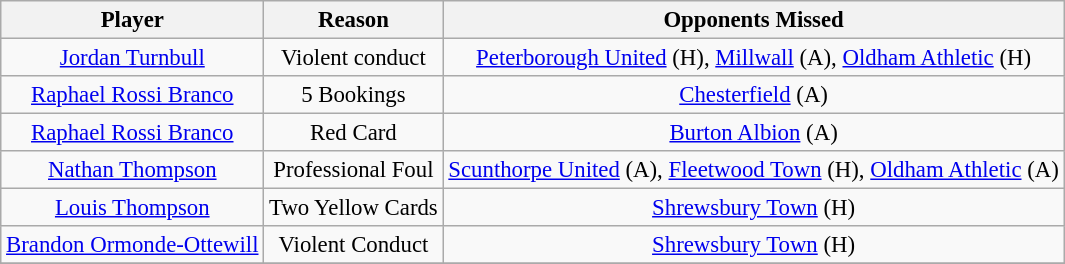<table class="wikitable" style="text-align: center; font-size:95%;">
<tr>
<th>Player</th>
<th>Reason</th>
<th>Opponents Missed</th>
</tr>
<tr>
<td><a href='#'>Jordan Turnbull</a></td>
<td>Violent conduct</td>
<td><a href='#'>Peterborough United</a> (H), <a href='#'>Millwall</a> (A), <a href='#'>Oldham Athletic</a> (H)</td>
</tr>
<tr>
<td><a href='#'>Raphael Rossi Branco</a></td>
<td>5 Bookings</td>
<td><a href='#'>Chesterfield</a> (A)</td>
</tr>
<tr>
<td><a href='#'>Raphael Rossi Branco</a></td>
<td>Red Card</td>
<td><a href='#'>Burton Albion</a> (A)</td>
</tr>
<tr>
<td><a href='#'>Nathan Thompson</a></td>
<td>Professional Foul</td>
<td><a href='#'>Scunthorpe United</a> (A), <a href='#'>Fleetwood Town</a> (H), <a href='#'>Oldham Athletic</a> (A)</td>
</tr>
<tr>
<td><a href='#'>Louis Thompson</a></td>
<td>Two Yellow Cards</td>
<td><a href='#'>Shrewsbury Town</a> (H)</td>
</tr>
<tr>
<td><a href='#'>Brandon Ormonde-Ottewill</a></td>
<td>Violent Conduct</td>
<td><a href='#'>Shrewsbury Town</a> (H)</td>
</tr>
<tr>
</tr>
</table>
